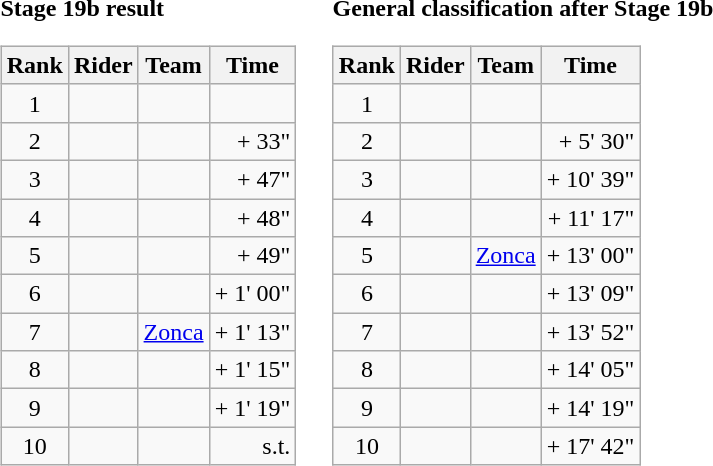<table>
<tr>
<td><strong>Stage 19b result</strong><br><table class="wikitable">
<tr>
<th scope="col">Rank</th>
<th scope="col">Rider</th>
<th scope="col">Team</th>
<th scope="col">Time</th>
</tr>
<tr>
<td style="text-align:center;">1</td>
<td></td>
<td></td>
<td style="text-align:right;"></td>
</tr>
<tr>
<td style="text-align:center;">2</td>
<td></td>
<td></td>
<td style="text-align:right;">+ 33"</td>
</tr>
<tr>
<td style="text-align:center;">3</td>
<td></td>
<td></td>
<td style="text-align:right;">+ 47"</td>
</tr>
<tr>
<td style="text-align:center;">4</td>
<td></td>
<td></td>
<td style="text-align:right;">+ 48"</td>
</tr>
<tr>
<td style="text-align:center;">5</td>
<td></td>
<td></td>
<td style="text-align:right;">+ 49"</td>
</tr>
<tr>
<td style="text-align:center;">6</td>
<td></td>
<td></td>
<td style="text-align:right;">+ 1' 00"</td>
</tr>
<tr>
<td style="text-align:center;">7</td>
<td></td>
<td><a href='#'>Zonca</a></td>
<td style="text-align:right;">+ 1' 13"</td>
</tr>
<tr>
<td style="text-align:center;">8</td>
<td></td>
<td></td>
<td style="text-align:right;">+ 1' 15"</td>
</tr>
<tr>
<td style="text-align:center;">9</td>
<td></td>
<td></td>
<td style="text-align:right;">+ 1' 19"</td>
</tr>
<tr>
<td style="text-align:center;">10</td>
<td></td>
<td></td>
<td style="text-align:right;">s.t.</td>
</tr>
</table>
</td>
<td></td>
<td><strong>General classification after Stage 19b</strong><br><table class="wikitable">
<tr>
<th scope="col">Rank</th>
<th scope="col">Rider</th>
<th scope="col">Team</th>
<th scope="col">Time</th>
</tr>
<tr>
<td style="text-align:center;">1</td>
<td></td>
<td></td>
<td style="text-align:right;"></td>
</tr>
<tr>
<td style="text-align:center;">2</td>
<td></td>
<td></td>
<td style="text-align:right;">+ 5' 30"</td>
</tr>
<tr>
<td style="text-align:center;">3</td>
<td></td>
<td></td>
<td style="text-align:right;">+ 10' 39"</td>
</tr>
<tr>
<td style="text-align:center;">4</td>
<td></td>
<td></td>
<td style="text-align:right;">+ 11' 17"</td>
</tr>
<tr>
<td style="text-align:center;">5</td>
<td></td>
<td><a href='#'>Zonca</a></td>
<td style="text-align:right;">+ 13' 00"</td>
</tr>
<tr>
<td style="text-align:center;">6</td>
<td></td>
<td></td>
<td style="text-align:right;">+ 13' 09"</td>
</tr>
<tr>
<td style="text-align:center;">7</td>
<td></td>
<td></td>
<td style="text-align:right;">+ 13' 52"</td>
</tr>
<tr>
<td style="text-align:center;">8</td>
<td></td>
<td></td>
<td style="text-align:right;">+ 14' 05"</td>
</tr>
<tr>
<td style="text-align:center;">9</td>
<td></td>
<td></td>
<td style="text-align:right;">+ 14' 19"</td>
</tr>
<tr>
<td style="text-align:center;">10</td>
<td></td>
<td></td>
<td style="text-align:right;">+ 17' 42"</td>
</tr>
</table>
</td>
</tr>
</table>
